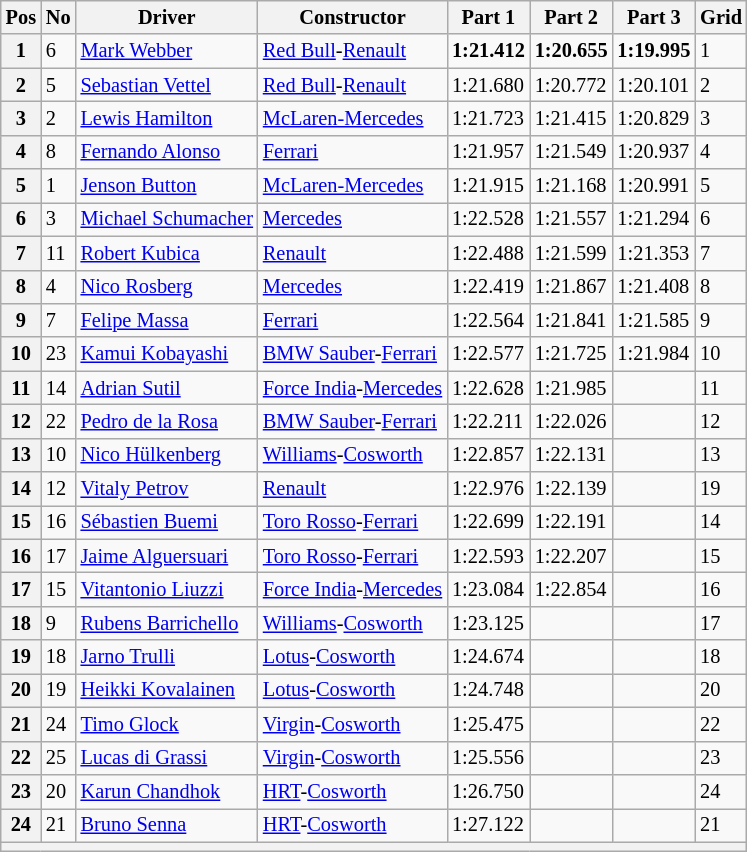<table class="wikitable sortable" style="font-size: 85%">
<tr>
<th>Pos</th>
<th>No</th>
<th>Driver</th>
<th>Constructor</th>
<th>Part 1</th>
<th>Part 2</th>
<th>Part 3</th>
<th>Grid</th>
</tr>
<tr>
<th>1</th>
<td>6</td>
<td> <a href='#'>Mark Webber</a></td>
<td><a href='#'>Red Bull</a>-<a href='#'>Renault</a></td>
<td><strong>1:21.412</strong></td>
<td><strong>1:20.655</strong></td>
<td><strong>1:19.995</strong></td>
<td>1</td>
</tr>
<tr>
<th>2</th>
<td>5</td>
<td> <a href='#'>Sebastian Vettel</a></td>
<td><a href='#'>Red Bull</a>-<a href='#'>Renault</a></td>
<td>1:21.680</td>
<td>1:20.772</td>
<td>1:20.101</td>
<td>2</td>
</tr>
<tr>
<th>3</th>
<td>2</td>
<td> <a href='#'>Lewis Hamilton</a></td>
<td><a href='#'>McLaren-Mercedes</a></td>
<td>1:21.723</td>
<td>1:21.415</td>
<td>1:20.829</td>
<td>3</td>
</tr>
<tr>
<th>4</th>
<td>8</td>
<td> <a href='#'>Fernando Alonso</a></td>
<td><a href='#'>Ferrari</a></td>
<td>1:21.957</td>
<td>1:21.549</td>
<td>1:20.937</td>
<td>4</td>
</tr>
<tr>
<th>5</th>
<td>1</td>
<td> <a href='#'>Jenson Button</a></td>
<td><a href='#'>McLaren-Mercedes</a></td>
<td>1:21.915</td>
<td>1:21.168</td>
<td>1:20.991</td>
<td>5</td>
</tr>
<tr>
<th>6</th>
<td>3</td>
<td> <a href='#'>Michael Schumacher</a></td>
<td><a href='#'>Mercedes</a></td>
<td>1:22.528</td>
<td>1:21.557</td>
<td>1:21.294</td>
<td>6</td>
</tr>
<tr>
<th>7</th>
<td>11</td>
<td> <a href='#'>Robert Kubica</a></td>
<td><a href='#'>Renault</a></td>
<td>1:22.488</td>
<td>1:21.599</td>
<td>1:21.353</td>
<td>7</td>
</tr>
<tr>
<th>8</th>
<td>4</td>
<td> <a href='#'>Nico Rosberg</a></td>
<td><a href='#'>Mercedes</a></td>
<td>1:22.419</td>
<td>1:21.867</td>
<td>1:21.408</td>
<td>8</td>
</tr>
<tr>
<th>9</th>
<td>7</td>
<td> <a href='#'>Felipe Massa</a></td>
<td><a href='#'>Ferrari</a></td>
<td>1:22.564</td>
<td>1:21.841</td>
<td>1:21.585</td>
<td>9</td>
</tr>
<tr>
<th>10</th>
<td>23</td>
<td> <a href='#'>Kamui Kobayashi</a></td>
<td><a href='#'>BMW Sauber</a>-<a href='#'>Ferrari</a></td>
<td>1:22.577</td>
<td>1:21.725</td>
<td>1:21.984</td>
<td>10</td>
</tr>
<tr>
<th>11</th>
<td>14</td>
<td> <a href='#'>Adrian Sutil</a></td>
<td><a href='#'>Force India</a>-<a href='#'>Mercedes</a></td>
<td>1:22.628</td>
<td>1:21.985</td>
<td></td>
<td>11</td>
</tr>
<tr>
<th>12</th>
<td>22</td>
<td> <a href='#'>Pedro de la Rosa</a></td>
<td><a href='#'>BMW Sauber</a>-<a href='#'>Ferrari</a></td>
<td>1:22.211</td>
<td>1:22.026</td>
<td></td>
<td>12</td>
</tr>
<tr>
<th>13</th>
<td>10</td>
<td> <a href='#'>Nico Hülkenberg</a></td>
<td><a href='#'>Williams</a>-<a href='#'>Cosworth</a></td>
<td>1:22.857</td>
<td>1:22.131</td>
<td></td>
<td>13</td>
</tr>
<tr>
<th>14</th>
<td>12</td>
<td> <a href='#'>Vitaly Petrov</a></td>
<td><a href='#'>Renault</a></td>
<td>1:22.976</td>
<td>1:22.139</td>
<td></td>
<td>19</td>
</tr>
<tr>
<th>15</th>
<td>16</td>
<td> <a href='#'>Sébastien Buemi</a></td>
<td><a href='#'>Toro Rosso</a>-<a href='#'>Ferrari</a></td>
<td>1:22.699</td>
<td>1:22.191</td>
<td></td>
<td>14</td>
</tr>
<tr>
<th>16</th>
<td>17</td>
<td> <a href='#'>Jaime Alguersuari</a></td>
<td><a href='#'>Toro Rosso</a>-<a href='#'>Ferrari</a></td>
<td>1:22.593</td>
<td>1:22.207</td>
<td></td>
<td>15</td>
</tr>
<tr>
<th>17</th>
<td>15</td>
<td> <a href='#'>Vitantonio Liuzzi</a></td>
<td><a href='#'>Force India</a>-<a href='#'>Mercedes</a></td>
<td>1:23.084</td>
<td>1:22.854</td>
<td></td>
<td>16</td>
</tr>
<tr>
<th>18</th>
<td>9</td>
<td> <a href='#'>Rubens Barrichello</a></td>
<td><a href='#'>Williams</a>-<a href='#'>Cosworth</a></td>
<td>1:23.125</td>
<td></td>
<td></td>
<td>17</td>
</tr>
<tr>
<th>19</th>
<td>18</td>
<td> <a href='#'>Jarno Trulli</a></td>
<td><a href='#'>Lotus</a>-<a href='#'>Cosworth</a></td>
<td>1:24.674</td>
<td></td>
<td></td>
<td>18</td>
</tr>
<tr>
<th>20</th>
<td>19</td>
<td> <a href='#'>Heikki Kovalainen</a></td>
<td><a href='#'>Lotus</a>-<a href='#'>Cosworth</a></td>
<td>1:24.748</td>
<td></td>
<td></td>
<td>20</td>
</tr>
<tr>
<th>21</th>
<td>24</td>
<td> <a href='#'>Timo Glock</a></td>
<td><a href='#'>Virgin</a>-<a href='#'>Cosworth</a></td>
<td>1:25.475</td>
<td></td>
<td></td>
<td>22</td>
</tr>
<tr>
<th>22</th>
<td>25</td>
<td> <a href='#'>Lucas di Grassi</a></td>
<td><a href='#'>Virgin</a>-<a href='#'>Cosworth</a></td>
<td>1:25.556</td>
<td></td>
<td></td>
<td>23</td>
</tr>
<tr>
<th>23</th>
<td>20</td>
<td> <a href='#'>Karun Chandhok</a></td>
<td><a href='#'>HRT</a>-<a href='#'>Cosworth</a></td>
<td>1:26.750</td>
<td></td>
<td></td>
<td>24</td>
</tr>
<tr>
<th>24</th>
<td>21</td>
<td> <a href='#'>Bruno Senna</a></td>
<td><a href='#'>HRT</a>-<a href='#'>Cosworth</a></td>
<td>1:27.122</td>
<td></td>
<td></td>
<td>21</td>
</tr>
<tr>
<th colspan="8"></th>
</tr>
</table>
